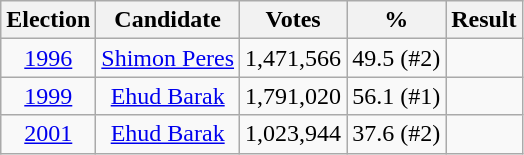<table class="wikitable" style=text-align:center>
<tr>
<th>Election</th>
<th>Candidate</th>
<th>Votes</th>
<th>%</th>
<th>Result</th>
</tr>
<tr>
<td><a href='#'>1996</a></td>
<td><a href='#'>Shimon Peres</a></td>
<td align=right>1,471,566</td>
<td align=right>49.5 (#2)</td>
<td></td>
</tr>
<tr>
<td><a href='#'>1999</a></td>
<td><a href='#'>Ehud Barak</a></td>
<td align=right>1,791,020</td>
<td align=right>56.1 (#1)</td>
<td></td>
</tr>
<tr>
<td><a href='#'>2001</a></td>
<td><a href='#'>Ehud Barak</a></td>
<td align=right>1,023,944</td>
<td align=right>37.6 (#2)</td>
<td></td>
</tr>
</table>
